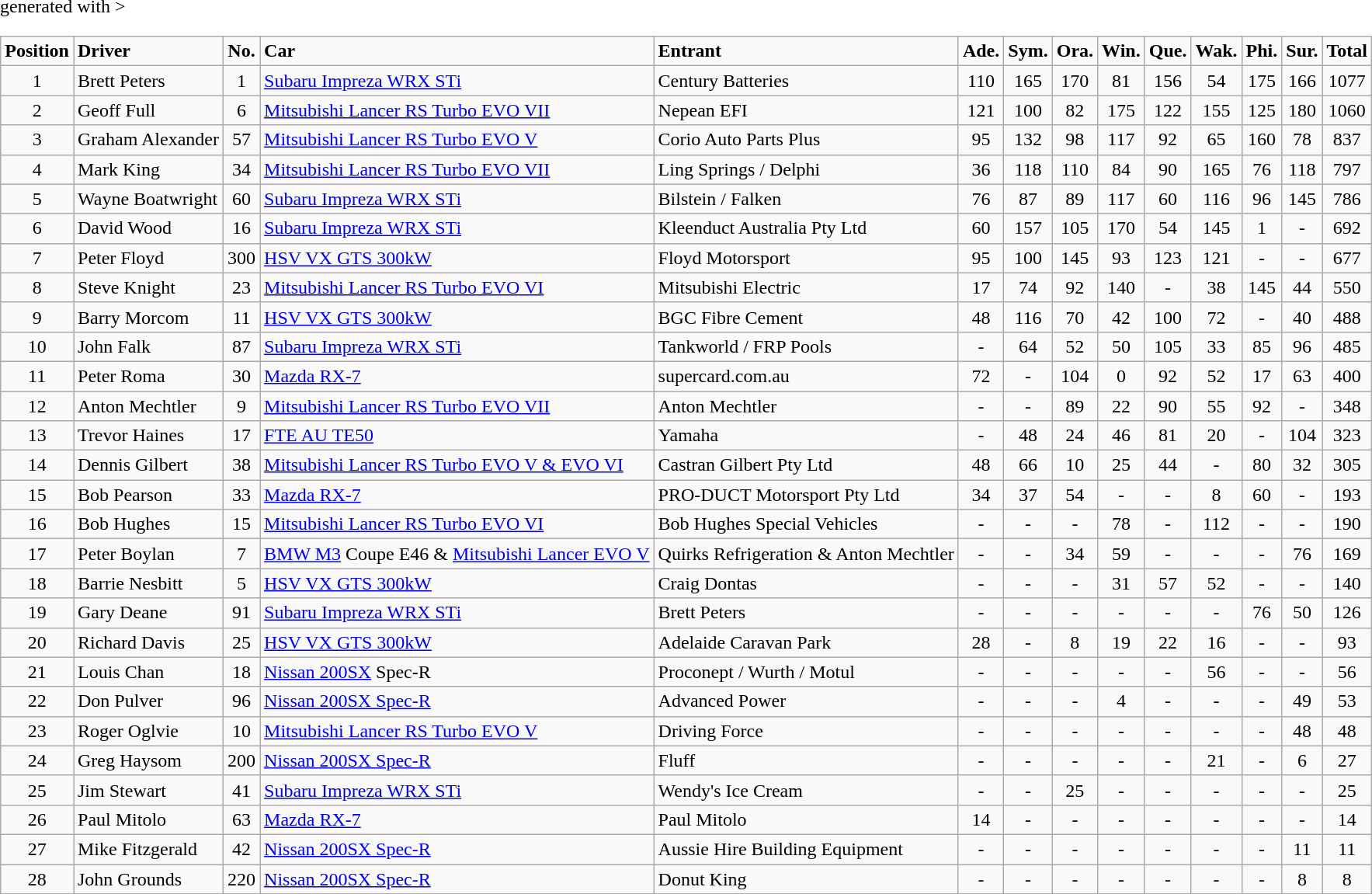<table class="wikitable" border="1" <hiddentext>generated with >
<tr style="font-weight:bold">
<td align="center">Position</td>
<td>Driver</td>
<td align="center">No.</td>
<td>Car</td>
<td>Entrant</td>
<td>Ade.</td>
<td>Sym.</td>
<td>Ora.</td>
<td>Win.</td>
<td>Que.</td>
<td>Wak.</td>
<td>Phi.</td>
<td>Sur.</td>
<td align="center">Total</td>
</tr>
<tr>
<td align="center">1</td>
<td>Brett Peters</td>
<td align="center">1</td>
<td><a href='#'>Subaru Impreza WRX STi</a></td>
<td>Century Batteries</td>
<td align="center">110</td>
<td align="center">165</td>
<td align="center">170</td>
<td align="center">81</td>
<td align="center">156</td>
<td align="center">54</td>
<td align="center">175</td>
<td align="center">166</td>
<td align="center">1077</td>
</tr>
<tr>
<td align="center">2</td>
<td>Geoff Full</td>
<td align="center">6</td>
<td><a href='#'>Mitsubishi Lancer RS Turbo EVO VII</a></td>
<td>Nepean EFI</td>
<td align="center">121</td>
<td align="center">100</td>
<td align="center">82</td>
<td align="center">175</td>
<td align="center">122</td>
<td align="center">155</td>
<td align="center">125</td>
<td align="center">180</td>
<td align="center">1060</td>
</tr>
<tr>
<td align="center">3</td>
<td>Graham Alexander</td>
<td align="center">57</td>
<td><a href='#'>Mitsubishi Lancer RS Turbo EVO V</a></td>
<td>Corio Auto Parts Plus</td>
<td align="center">95</td>
<td align="center">132</td>
<td align="center">98</td>
<td align="center">117</td>
<td align="center">92</td>
<td align="center">65</td>
<td align="center">160</td>
<td align="center">78</td>
<td align="center">837</td>
</tr>
<tr>
<td align="center">4</td>
<td>Mark King</td>
<td align="center">34</td>
<td><a href='#'>Mitsubishi Lancer RS Turbo EVO VII</a></td>
<td>Ling Springs / Delphi</td>
<td align="center">36</td>
<td align="center">118</td>
<td align="center">110</td>
<td align="center">84</td>
<td align="center">90</td>
<td align="center">165</td>
<td align="center">76</td>
<td align="center">118</td>
<td align="center">797</td>
</tr>
<tr>
<td align="center">5</td>
<td>Wayne Boatwright</td>
<td align="center">60</td>
<td><a href='#'>Subaru Impreza WRX STi</a></td>
<td>Bilstein / Falken</td>
<td align="center">76</td>
<td align="center">87</td>
<td align="center">89</td>
<td align="center">117</td>
<td align="center">60</td>
<td align="center">116</td>
<td align="center">96</td>
<td align="center">145</td>
<td align="center">786</td>
</tr>
<tr>
<td align="center">6</td>
<td>David Wood</td>
<td align="center">16</td>
<td><a href='#'>Subaru Impreza WRX STi</a></td>
<td>Kleenduct Australia Pty Ltd</td>
<td align="center">60</td>
<td align="center">157</td>
<td align="center">105</td>
<td align="center">170</td>
<td align="center">54</td>
<td align="center">145</td>
<td align="center">1</td>
<td align="center">-</td>
<td align="center">692</td>
</tr>
<tr>
<td align="center">7</td>
<td>Peter Floyd</td>
<td align="center">300</td>
<td><a href='#'>HSV VX GTS 300kW</a></td>
<td>Floyd Motorsport</td>
<td align="center">95</td>
<td align="center">100</td>
<td align="center">145</td>
<td align="center">93</td>
<td align="center">123</td>
<td align="center">121</td>
<td align="center">-</td>
<td align="center">-</td>
<td align="center">677</td>
</tr>
<tr>
<td align="center">8</td>
<td>Steve Knight</td>
<td align="center">23</td>
<td><a href='#'>Mitsubishi Lancer RS Turbo EVO VI</a></td>
<td>Mitsubishi Electric</td>
<td align="center">17</td>
<td align="center">74</td>
<td align="center">92</td>
<td align="center">140</td>
<td align="center">-</td>
<td align="center">38</td>
<td align="center">145</td>
<td align="center">44</td>
<td align="center">550</td>
</tr>
<tr>
<td align="center">9</td>
<td>Barry Morcom</td>
<td align="center">11</td>
<td><a href='#'>HSV VX GTS 300kW</a></td>
<td>BGC Fibre Cement</td>
<td align="center">48</td>
<td align="center">116</td>
<td align="center">70</td>
<td align="center">42</td>
<td align="center">100</td>
<td align="center">72</td>
<td align="center">-</td>
<td align="center">40</td>
<td align="center">488</td>
</tr>
<tr>
<td align="center">10</td>
<td>John Falk</td>
<td align="center">87</td>
<td><a href='#'>Subaru Impreza WRX STi</a></td>
<td>Tankworld / FRP Pools</td>
<td align="center">-</td>
<td align="center">64</td>
<td align="center">52</td>
<td align="center">50</td>
<td align="center">105</td>
<td align="center">33</td>
<td align="center">85</td>
<td align="center">96</td>
<td align="center">485</td>
</tr>
<tr>
<td align="center">11</td>
<td>Peter Roma</td>
<td align="center">30</td>
<td><a href='#'>Mazda RX-7</a></td>
<td>supercard.com.au</td>
<td align="center">72</td>
<td align="center">-</td>
<td align="center">104</td>
<td align="center">0</td>
<td align="center">92</td>
<td align="center">52</td>
<td align="center">17</td>
<td align="center">63</td>
<td align="center">400</td>
</tr>
<tr>
<td align="center">12</td>
<td>Anton Mechtler</td>
<td align="center">9</td>
<td><a href='#'>Mitsubishi Lancer RS Turbo EVO VII</a></td>
<td>Anton Mechtler</td>
<td align="center">-</td>
<td align="center">-</td>
<td align="center">89</td>
<td align="center">22</td>
<td align="center">90</td>
<td align="center">55</td>
<td align="center">92</td>
<td align="center">-</td>
<td align="center">348</td>
</tr>
<tr>
<td align="center">13</td>
<td>Trevor Haines</td>
<td align="center">17</td>
<td><a href='#'>FTE AU TE50</a></td>
<td>Yamaha</td>
<td align="center">-</td>
<td align="center">48</td>
<td align="center">24</td>
<td align="center">46</td>
<td align="center">81</td>
<td align="center">20</td>
<td align="center">-</td>
<td align="center">104</td>
<td align="center">323</td>
</tr>
<tr>
<td align="center">14</td>
<td>Dennis Gilbert</td>
<td align="center">38</td>
<td><a href='#'>Mitsubishi Lancer RS Turbo EVO V & EVO VI</a></td>
<td>Castran Gilbert Pty Ltd</td>
<td align="center">48</td>
<td align="center">66</td>
<td align="center">10</td>
<td align="center">25</td>
<td align="center">44</td>
<td align="center">-</td>
<td align="center">80</td>
<td align="center">32</td>
<td align="center">305</td>
</tr>
<tr>
<td align="center">15</td>
<td>Bob Pearson</td>
<td align="center">33</td>
<td><a href='#'>Mazda RX-7</a></td>
<td>PRO-DUCT Motorsport Pty Ltd</td>
<td align="center">34</td>
<td align="center">37</td>
<td align="center">54</td>
<td align="center">-</td>
<td align="center">-</td>
<td align="center">8</td>
<td align="center">60</td>
<td align="center">-</td>
<td align="center">193</td>
</tr>
<tr>
<td align="center">16</td>
<td>Bob Hughes</td>
<td align="center">15</td>
<td><a href='#'>Mitsubishi Lancer RS Turbo EVO VI</a></td>
<td>Bob Hughes Special Vehicles</td>
<td align="center">-</td>
<td align="center">-</td>
<td align="center">-</td>
<td align="center">78</td>
<td align="center">-</td>
<td align="center">112</td>
<td align="center">-</td>
<td align="center">-</td>
<td align="center">190</td>
</tr>
<tr>
<td align="center">17</td>
<td>Peter Boylan</td>
<td align="center">7</td>
<td><a href='#'>BMW M3</a> Coupe E46 & <a href='#'>Mitsubishi Lancer EVO V</a></td>
<td>Quirks Refrigeration & Anton Mechtler</td>
<td align="center">-</td>
<td align="center">-</td>
<td align="center">34</td>
<td align="center">59</td>
<td align="center">-</td>
<td align="center">-</td>
<td align="center">-</td>
<td align="center">76</td>
<td align="center">169</td>
</tr>
<tr>
<td align="center">18</td>
<td>Barrie Nesbitt</td>
<td align="center">5</td>
<td><a href='#'>HSV VX GTS 300kW</a></td>
<td>Craig Dontas</td>
<td align="center">-</td>
<td align="center">-</td>
<td align="center">-</td>
<td align="center">31</td>
<td align="center">57</td>
<td align="center">52</td>
<td align="center">-</td>
<td align="center">-</td>
<td align="center">140</td>
</tr>
<tr>
<td align="center">19</td>
<td>Gary Deane</td>
<td align="center">91</td>
<td><a href='#'>Subaru Impreza WRX STi</a></td>
<td>Brett Peters</td>
<td align="center">-</td>
<td align="center">-</td>
<td align="center">-</td>
<td align="center">-</td>
<td align="center">-</td>
<td align="center">-</td>
<td align="center">76</td>
<td align="center">50</td>
<td align="center">126</td>
</tr>
<tr>
<td align="center">20</td>
<td>Richard Davis</td>
<td align="center">25</td>
<td><a href='#'>HSV VX GTS 300kW</a></td>
<td>Adelaide Caravan Park</td>
<td align="center">28</td>
<td align="center">-</td>
<td align="center">8</td>
<td align="center">19</td>
<td align="center">22</td>
<td align="center">16</td>
<td align="center">-</td>
<td align="center">-</td>
<td align="center">93</td>
</tr>
<tr>
<td align="center">21</td>
<td>Louis Chan</td>
<td align="center">18</td>
<td><a href='#'>Nissan 200SX</a> Spec-R</td>
<td>Proconept / Wurth / Motul</td>
<td align="center">-</td>
<td align="center">-</td>
<td align="center">-</td>
<td align="center">-</td>
<td align="center">-</td>
<td align="center">56</td>
<td align="center">-</td>
<td align="center">-</td>
<td align="center">56</td>
</tr>
<tr>
<td align="center">22</td>
<td>Don Pulver</td>
<td align="center">96</td>
<td><a href='#'>Nissan 200SX Spec-R</a></td>
<td>Advanced Power</td>
<td align="center">-</td>
<td align="center">-</td>
<td align="center">-</td>
<td align="center">4</td>
<td align="center">-</td>
<td align="center">-</td>
<td align="center">-</td>
<td align="center">49</td>
<td align="center">53</td>
</tr>
<tr>
<td align="center">23</td>
<td>Roger Oglvie</td>
<td align="center">10</td>
<td><a href='#'>Mitsubishi Lancer RS Turbo EVO V</a></td>
<td>Driving Force</td>
<td align="center">-</td>
<td align="center">-</td>
<td align="center">-</td>
<td align="center">-</td>
<td align="center">-</td>
<td align="center">-</td>
<td align="center">-</td>
<td align="center">48</td>
<td align="center">48</td>
</tr>
<tr>
<td align="center">24</td>
<td>Greg Haysom</td>
<td align="center">200</td>
<td><a href='#'>Nissan 200SX Spec-R</a></td>
<td>Fluff</td>
<td align="center">-</td>
<td align="center">-</td>
<td align="center">-</td>
<td align="center">-</td>
<td align="center">-</td>
<td align="center">21</td>
<td align="center">-</td>
<td align="center">6</td>
<td align="center">27</td>
</tr>
<tr>
<td align="center">25</td>
<td>Jim Stewart</td>
<td align="center">41</td>
<td><a href='#'>Subaru Impreza WRX STi</a></td>
<td>Wendy's Ice Cream</td>
<td align="center">-</td>
<td align="center">-</td>
<td align="center">25</td>
<td align="center">-</td>
<td align="center">-</td>
<td align="center">-</td>
<td align="center">-</td>
<td align="center">-</td>
<td align="center">25</td>
</tr>
<tr>
<td align="center">26</td>
<td>Paul Mitolo</td>
<td align="center">63</td>
<td><a href='#'>Mazda RX-7</a></td>
<td>Paul Mitolo</td>
<td align="center">14</td>
<td align="center">-</td>
<td align="center">-</td>
<td align="center">-</td>
<td align="center">-</td>
<td align="center">-</td>
<td align="center">-</td>
<td align="center">-</td>
<td align="center">14</td>
</tr>
<tr>
<td align="center">27</td>
<td>Mike Fitzgerald</td>
<td align="center">42</td>
<td><a href='#'>Nissan 200SX Spec-R</a></td>
<td>Aussie Hire Building Equipment</td>
<td align="center">-</td>
<td align="center">-</td>
<td align="center">-</td>
<td align="center">-</td>
<td align="center">-</td>
<td align="center">-</td>
<td align="center">-</td>
<td align="center">11</td>
<td align="center">11</td>
</tr>
<tr>
<td align="center">28</td>
<td>John Grounds</td>
<td align="center">220</td>
<td><a href='#'>Nissan 200SX Spec-R</a></td>
<td>Donut King</td>
<td align="center">-</td>
<td align="center">-</td>
<td align="center">-</td>
<td align="center">-</td>
<td align="center">-</td>
<td align="center">-</td>
<td align="center">-</td>
<td align="center">8</td>
<td align="center">8</td>
</tr>
</table>
